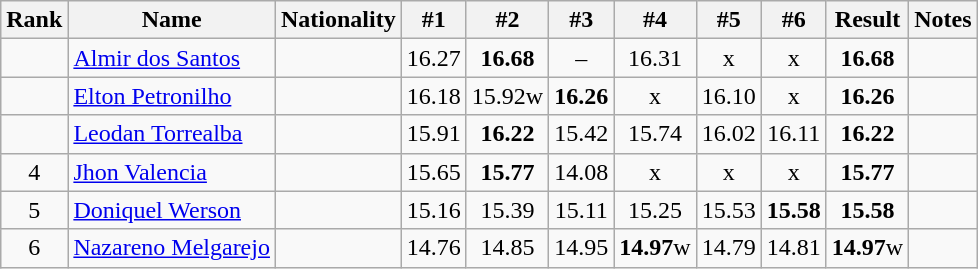<table class="wikitable sortable" style="text-align:center">
<tr>
<th>Rank</th>
<th>Name</th>
<th>Nationality</th>
<th>#1</th>
<th>#2</th>
<th>#3</th>
<th>#4</th>
<th>#5</th>
<th>#6</th>
<th>Result</th>
<th>Notes</th>
</tr>
<tr>
<td></td>
<td align=left><a href='#'>Almir dos Santos</a></td>
<td align=left></td>
<td>16.27</td>
<td><strong>16.68</strong></td>
<td>–</td>
<td>16.31</td>
<td>x</td>
<td>x</td>
<td><strong>16.68</strong></td>
<td></td>
</tr>
<tr>
<td></td>
<td align=left><a href='#'>Elton Petronilho</a></td>
<td align=left></td>
<td>16.18</td>
<td>15.92w</td>
<td><strong>16.26</strong></td>
<td>x</td>
<td>16.10</td>
<td>x</td>
<td><strong>16.26</strong></td>
<td></td>
</tr>
<tr>
<td></td>
<td align=left><a href='#'>Leodan Torrealba</a></td>
<td align=left></td>
<td>15.91</td>
<td><strong>16.22</strong></td>
<td>15.42</td>
<td>15.74</td>
<td>16.02</td>
<td>16.11</td>
<td><strong>16.22</strong></td>
<td></td>
</tr>
<tr>
<td>4</td>
<td align=left><a href='#'>Jhon Valencia</a></td>
<td align=left></td>
<td>15.65</td>
<td><strong>15.77</strong></td>
<td>14.08</td>
<td>x</td>
<td>x</td>
<td>x</td>
<td><strong>15.77</strong></td>
<td></td>
</tr>
<tr>
<td>5</td>
<td align=left><a href='#'>Doniquel Werson</a></td>
<td align=left></td>
<td>15.16</td>
<td>15.39</td>
<td>15.11</td>
<td>15.25</td>
<td>15.53</td>
<td><strong>15.58</strong></td>
<td><strong>15.58</strong></td>
<td></td>
</tr>
<tr>
<td>6</td>
<td align=left><a href='#'>Nazareno Melgarejo</a></td>
<td align=left></td>
<td>14.76</td>
<td>14.85</td>
<td>14.95</td>
<td><strong>14.97</strong>w</td>
<td>14.79</td>
<td>14.81</td>
<td><strong>14.97</strong>w</td>
<td></td>
</tr>
</table>
